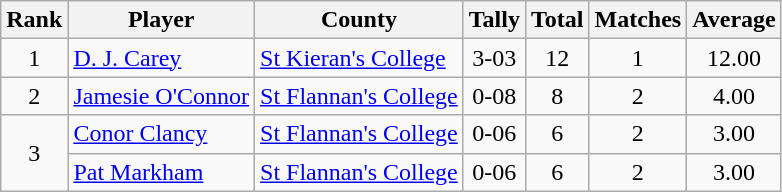<table class="wikitable">
<tr>
<th>Rank</th>
<th>Player</th>
<th>County</th>
<th>Tally</th>
<th>Total</th>
<th>Matches</th>
<th>Average</th>
</tr>
<tr>
<td rowspan=1 align=center>1</td>
<td><a href='#'>D. J. Carey</a></td>
<td><a href='#'>St Kieran's College</a></td>
<td align=center>3-03</td>
<td align=center>12</td>
<td align=center>1</td>
<td align=center>12.00</td>
</tr>
<tr>
<td rowspan=1 align=center>2</td>
<td><a href='#'>Jamesie O'Connor</a></td>
<td><a href='#'>St Flannan's College</a></td>
<td align=center>0-08</td>
<td align=center>8</td>
<td align=center>2</td>
<td align=center>4.00</td>
</tr>
<tr>
<td rowspan=2 align=center>3</td>
<td><a href='#'>Conor Clancy</a></td>
<td><a href='#'>St Flannan's College</a></td>
<td align=center>0-06</td>
<td align=center>6</td>
<td align=center>2</td>
<td align=center>3.00</td>
</tr>
<tr>
<td><a href='#'>Pat Markham</a></td>
<td><a href='#'>St Flannan's College</a></td>
<td align=center>0-06</td>
<td align=center>6</td>
<td align=center>2</td>
<td align=center>3.00</td>
</tr>
</table>
